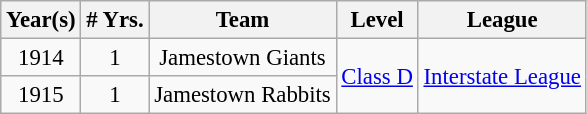<table class="wikitable" style="text-align:center; font-size: 95%;">
<tr>
<th>Year(s)</th>
<th># Yrs.</th>
<th>Team</th>
<th>Level</th>
<th>League</th>
</tr>
<tr>
<td>1914</td>
<td>1</td>
<td>Jamestown Giants</td>
<td rowspan=2><a href='#'>Class D</a></td>
<td rowspan=2><a href='#'>Interstate League</a></td>
</tr>
<tr>
<td>1915</td>
<td>1</td>
<td>Jamestown Rabbits</td>
</tr>
</table>
